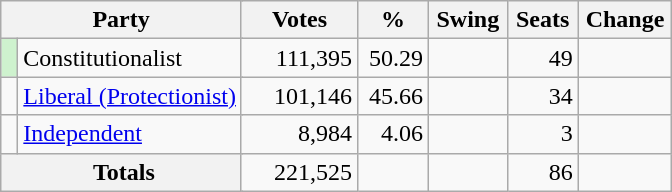<table class="wikitable" style="text-align:right; margin-bottom:0">
<tr>
<th style="width:10px;" colspan=3>Party</th>
<th style="width:70px;">Votes</th>
<th style="width:40px;">%</th>
<th style="width:40px;">Swing</th>
<th style="width:40px;">Seats</th>
<th style="width:40px;">Change</th>
</tr>
<tr>
<td style="text-align:left;background:#CEF2CE"> </td>
<td style="text-align:left;" colspan="2">Constitutionalist</td>
<td style="width:70px;">111,395</td>
<td style="width:40px;">50.29</td>
<td style="width:45px;"></td>
<td style="width:40px;">49</td>
<td style="width:55px;"></td>
</tr>
<tr>
<td> </td>
<td style="text-align:left;" colspan="2"><a href='#'>Liberal (Protectionist)</a></td>
<td style="width:70px;">101,146</td>
<td style="width:40px;">45.66</td>
<td style="width:45px;"></td>
<td style="width:40px;">34</td>
<td style="width:55px;"></td>
</tr>
<tr>
<td> </td>
<td style="text-align:left;" colspan="2"><a href='#'>Independent</a></td>
<td style="width:70px;">8,984</td>
<td style="width:40px;">4.06</td>
<td style="width:45px;"></td>
<td style="width:40px;">3</td>
<td style="width:55px;"></td>
</tr>
<tr>
<th colspan="3"> Totals</th>
<td>221,525</td>
<td></td>
<td></td>
<td>86</td>
<td></td>
</tr>
</table>
